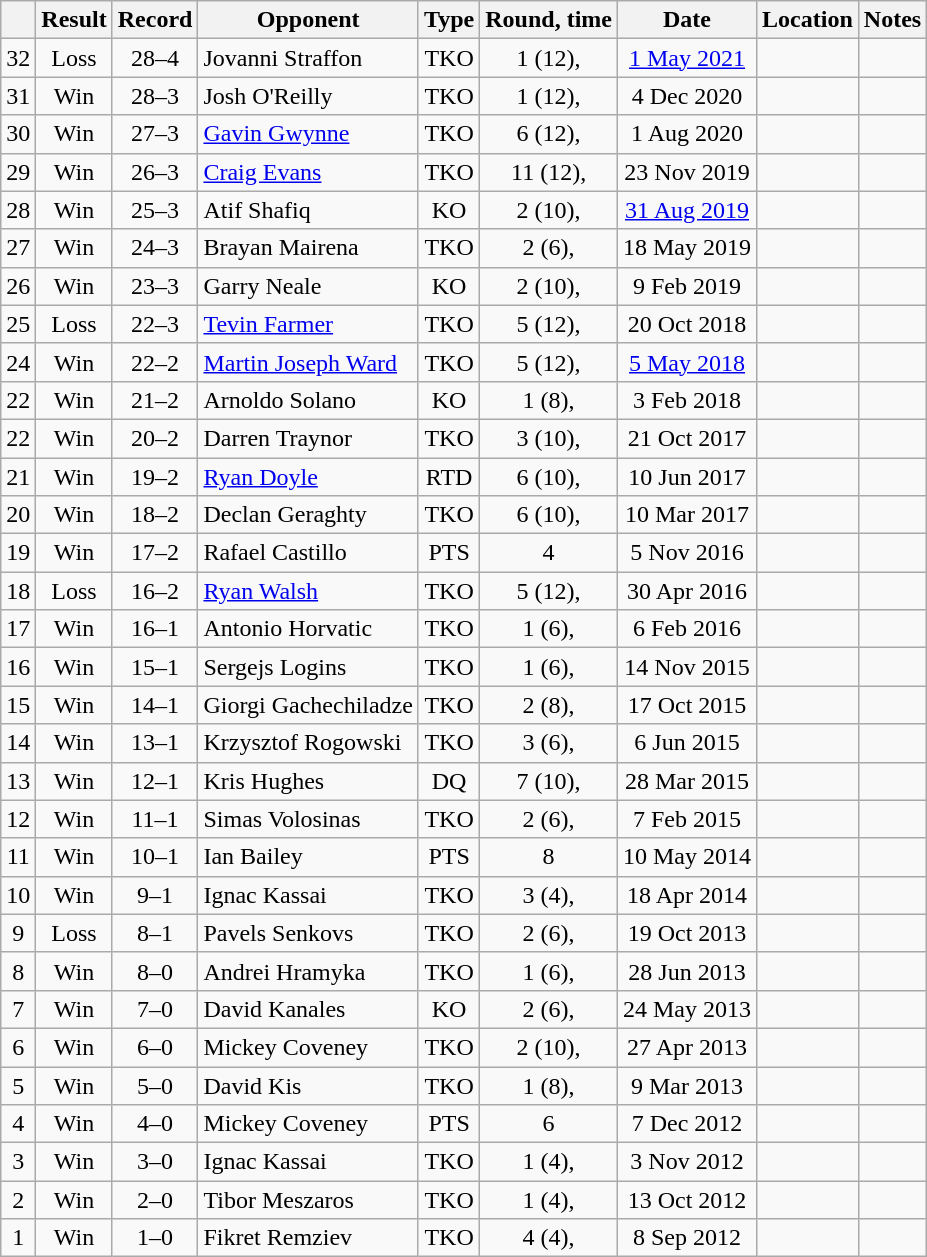<table class="wikitable" style="text-align:center">
<tr>
<th></th>
<th>Result</th>
<th>Record</th>
<th>Opponent</th>
<th>Type</th>
<th>Round, time</th>
<th>Date</th>
<th>Location</th>
<th>Notes</th>
</tr>
<tr>
<td>32</td>
<td>Loss</td>
<td>28–4</td>
<td align=left>Jovanni Straffon</td>
<td>TKO</td>
<td>1 (12), </td>
<td><a href='#'>1 May 2021</a></td>
<td align=left></td>
<td align=left></td>
</tr>
<tr>
<td>31</td>
<td>Win</td>
<td>28–3</td>
<td align=left>Josh O'Reilly</td>
<td>TKO</td>
<td>1 (12), </td>
<td>4 Dec 2020</td>
<td align=left></td>
<td></td>
</tr>
<tr>
<td>30</td>
<td>Win</td>
<td>27–3</td>
<td align=left><a href='#'>Gavin Gwynne</a></td>
<td>TKO</td>
<td>6 (12), </td>
<td>1 Aug 2020</td>
<td align=left></td>
<td align=left></td>
</tr>
<tr>
<td>29</td>
<td>Win</td>
<td>26–3</td>
<td align=left><a href='#'>Craig Evans</a></td>
<td>TKO</td>
<td>11 (12), </td>
<td>23 Nov 2019</td>
<td align=left></td>
<td></td>
</tr>
<tr>
<td>28</td>
<td>Win</td>
<td>25–3</td>
<td align=left>Atif Shafiq</td>
<td>KO</td>
<td>2 (10), </td>
<td><a href='#'>31 Aug 2019</a></td>
<td align=left></td>
<td align=left></td>
</tr>
<tr>
<td>27</td>
<td>Win</td>
<td>24–3</td>
<td align=left>Brayan Mairena</td>
<td>TKO</td>
<td>2 (6), </td>
<td>18 May 2019</td>
<td align=left></td>
<td></td>
</tr>
<tr>
<td>26</td>
<td>Win</td>
<td>23–3</td>
<td align=left>Garry Neale</td>
<td>KO</td>
<td>2 (10), </td>
<td>9 Feb 2019</td>
<td align=left></td>
<td></td>
</tr>
<tr>
<td>25</td>
<td>Loss</td>
<td>22–3</td>
<td align=left><a href='#'>Tevin Farmer</a></td>
<td>TKO</td>
<td>5 (12), </td>
<td>20 Oct 2018</td>
<td align=left></td>
<td align=left></td>
</tr>
<tr>
<td>24</td>
<td>Win</td>
<td>22–2</td>
<td align=left><a href='#'>Martin Joseph Ward</a></td>
<td>TKO</td>
<td>5 (12), </td>
<td><a href='#'>5 May 2018</a></td>
<td align=left></td>
<td align=left></td>
</tr>
<tr>
<td>22</td>
<td>Win</td>
<td>21–2</td>
<td align=left>Arnoldo Solano</td>
<td>KO</td>
<td>1 (8), </td>
<td>3 Feb 2018</td>
<td align=left></td>
<td></td>
</tr>
<tr>
<td>22</td>
<td>Win</td>
<td>20–2</td>
<td align=left>Darren Traynor</td>
<td>TKO</td>
<td>3 (10), </td>
<td>21 Oct 2017</td>
<td align=left></td>
<td align=left></td>
</tr>
<tr>
<td>21</td>
<td>Win</td>
<td>19–2</td>
<td align=left><a href='#'>Ryan Doyle</a></td>
<td>RTD</td>
<td>6 (10), </td>
<td>10 Jun 2017</td>
<td align=left></td>
<td align=left></td>
</tr>
<tr>
<td>20</td>
<td>Win</td>
<td>18–2</td>
<td align=left>Declan Geraghty</td>
<td>TKO</td>
<td>6 (10), </td>
<td>10 Mar 2017</td>
<td align=left></td>
<td align=left></td>
</tr>
<tr>
<td>19</td>
<td>Win</td>
<td>17–2</td>
<td align=left>Rafael Castillo</td>
<td>PTS</td>
<td>4</td>
<td>5 Nov 2016</td>
<td align=left></td>
<td></td>
</tr>
<tr>
<td>18</td>
<td>Loss</td>
<td>16–2</td>
<td align=left><a href='#'>Ryan Walsh</a></td>
<td>TKO</td>
<td>5 (12), </td>
<td>30 Apr 2016</td>
<td align=left></td>
<td align=left></td>
</tr>
<tr>
<td>17</td>
<td>Win</td>
<td>16–1</td>
<td align=left>Antonio Horvatic</td>
<td>TKO</td>
<td>1 (6), </td>
<td>6 Feb 2016</td>
<td align=left></td>
<td></td>
</tr>
<tr>
<td>16</td>
<td>Win</td>
<td>15–1</td>
<td align=left>Sergejs Logins</td>
<td>TKO</td>
<td>1 (6), </td>
<td>14 Nov 2015</td>
<td align=left></td>
<td></td>
</tr>
<tr>
<td>15</td>
<td>Win</td>
<td>14–1</td>
<td align=left>Giorgi Gachechiladze</td>
<td>TKO</td>
<td>2 (8), </td>
<td>17 Oct 2015</td>
<td align=left></td>
<td></td>
</tr>
<tr>
<td>14</td>
<td>Win</td>
<td>13–1</td>
<td align=left>Krzysztof Rogowski</td>
<td>TKO</td>
<td>3 (6), </td>
<td>6 Jun 2015</td>
<td align=left></td>
<td></td>
</tr>
<tr>
<td>13</td>
<td>Win</td>
<td>12–1</td>
<td align=left>Kris Hughes</td>
<td>DQ</td>
<td>7 (10), </td>
<td>28 Mar 2015</td>
<td align=left></td>
<td align=left></td>
</tr>
<tr>
<td>12</td>
<td>Win</td>
<td>11–1</td>
<td align=left>Simas Volosinas</td>
<td>TKO</td>
<td>2 (6), </td>
<td>7 Feb 2015</td>
<td align=left></td>
<td></td>
</tr>
<tr>
<td>11</td>
<td>Win</td>
<td>10–1</td>
<td align=left>Ian Bailey</td>
<td>PTS</td>
<td>8</td>
<td>10 May 2014</td>
<td align=left></td>
<td></td>
</tr>
<tr>
<td>10</td>
<td>Win</td>
<td>9–1</td>
<td align=left>Ignac Kassai</td>
<td>TKO</td>
<td>3 (4), </td>
<td>18 Apr 2014</td>
<td align=left></td>
<td></td>
</tr>
<tr>
<td>9</td>
<td>Loss</td>
<td>8–1</td>
<td align=left>Pavels Senkovs</td>
<td>TKO</td>
<td>2 (6), </td>
<td>19 Oct 2013</td>
<td align=left></td>
<td></td>
</tr>
<tr>
<td>8</td>
<td>Win</td>
<td>8–0</td>
<td align=left>Andrei Hramyka</td>
<td>TKO</td>
<td>1 (6), </td>
<td>28 Jun 2013</td>
<td align=left></td>
<td></td>
</tr>
<tr>
<td>7</td>
<td>Win</td>
<td>7–0</td>
<td align=left>David Kanales</td>
<td>KO</td>
<td>2 (6), </td>
<td>24 May 2013</td>
<td align=left></td>
<td></td>
</tr>
<tr>
<td>6</td>
<td>Win</td>
<td>6–0</td>
<td align=left>Mickey Coveney</td>
<td>TKO</td>
<td>2 (10), </td>
<td>27 Apr 2013</td>
<td align=left></td>
<td align=left></td>
</tr>
<tr>
<td>5</td>
<td>Win</td>
<td>5–0</td>
<td align=left>David Kis</td>
<td>TKO</td>
<td>1 (8), </td>
<td>9 Mar 2013</td>
<td align=left></td>
<td></td>
</tr>
<tr>
<td>4</td>
<td>Win</td>
<td>4–0</td>
<td align=left>Mickey Coveney</td>
<td>PTS</td>
<td>6</td>
<td>7 Dec 2012</td>
<td align=left></td>
<td></td>
</tr>
<tr>
<td>3</td>
<td>Win</td>
<td>3–0</td>
<td align=left>Ignac Kassai</td>
<td>TKO</td>
<td>1 (4), </td>
<td>3 Nov 2012</td>
<td align=left></td>
<td></td>
</tr>
<tr>
<td>2</td>
<td>Win</td>
<td>2–0</td>
<td align=left>Tibor Meszaros</td>
<td>TKO</td>
<td>1 (4), </td>
<td>13 Oct 2012</td>
<td align=left></td>
<td></td>
</tr>
<tr>
<td>1</td>
<td>Win</td>
<td>1–0</td>
<td align=left>Fikret Remziev</td>
<td>TKO</td>
<td>4 (4), </td>
<td>8 Sep 2012</td>
<td align=left></td>
<td></td>
</tr>
</table>
